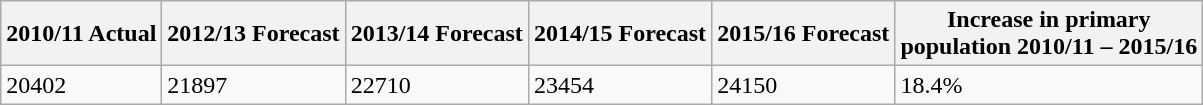<table class="wikitable">
<tr>
<th>2010/11 Actual</th>
<th>2012/13 Forecast</th>
<th>2013/14 Forecast</th>
<th>2014/15 Forecast</th>
<th>2015/16 Forecast</th>
<th>Increase in primary<br>population 2010/11 – 2015/16</th>
</tr>
<tr>
<td>20402</td>
<td>21897</td>
<td>22710</td>
<td>23454</td>
<td>24150</td>
<td>18.4% </td>
</tr>
</table>
